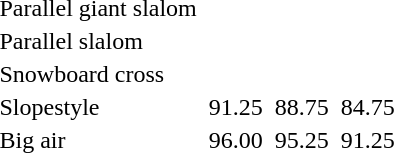<table>
<tr>
<td>Parallel giant slalom<br></td>
<td colspan=2></td>
<td colspan=2></td>
<td colspan=2></td>
</tr>
<tr>
<td>Parallel slalom<br></td>
<td colspan=2></td>
<td colspan=2></td>
<td colspan=2></td>
</tr>
<tr>
<td>Snowboard cross<br></td>
<td colspan=2></td>
<td colspan=2></td>
<td colspan=2></td>
</tr>
<tr>
<td>Slopestyle<br></td>
<td></td>
<td>91.25</td>
<td></td>
<td>88.75</td>
<td></td>
<td>84.75</td>
</tr>
<tr>
<td>Big air<br></td>
<td></td>
<td>96.00</td>
<td></td>
<td>95.25</td>
<td></td>
<td>91.25</td>
</tr>
</table>
